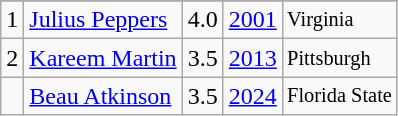<table class="wikitable">
<tr>
</tr>
<tr>
<td>1</td>
<td><a href='#'>Julius Peppers</a></td>
<td>4.0</td>
<td><a href='#'>2001</a></td>
<td style="font-size:85%;">Virginia</td>
</tr>
<tr>
<td>2</td>
<td><a href='#'>Kareem Martin</a></td>
<td>3.5</td>
<td><a href='#'>2013</a></td>
<td style="font-size:85%;">Pittsburgh</td>
</tr>
<tr>
<td></td>
<td><a href='#'>Beau Atkinson</a></td>
<td>3.5</td>
<td><a href='#'>2024</a></td>
<td style="font-size:85%;">Florida State</td>
</tr>
</table>
